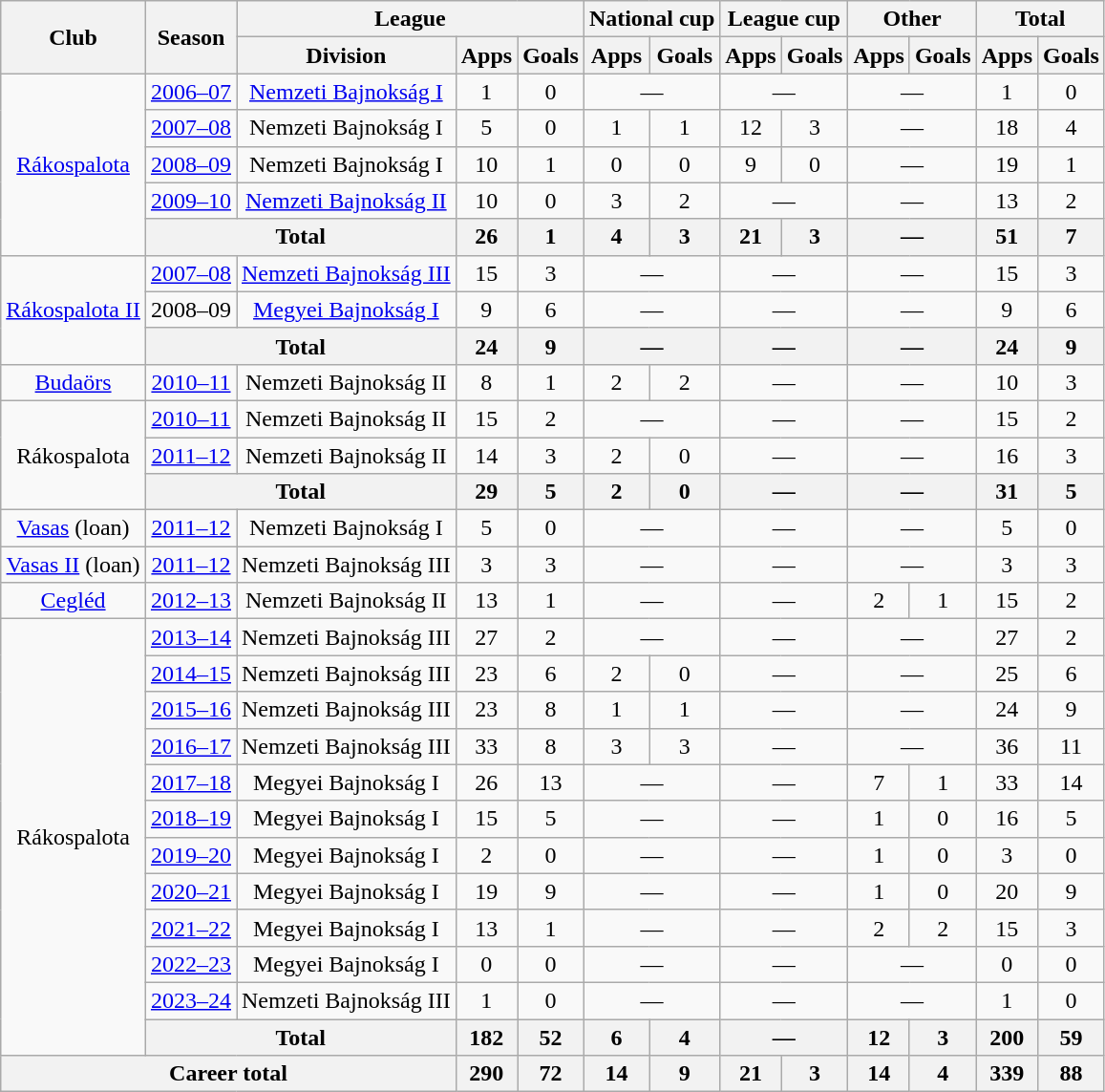<table class="wikitable" style="text-align: center;">
<tr>
<th rowspan="2">Club</th>
<th rowspan="2">Season</th>
<th colspan="3">League</th>
<th colspan="2">National cup</th>
<th colspan="2">League cup</th>
<th colspan="2">Other</th>
<th colspan="2">Total</th>
</tr>
<tr>
<th>Division</th>
<th>Apps</th>
<th>Goals</th>
<th>Apps</th>
<th>Goals</th>
<th>Apps</th>
<th>Goals</th>
<th>Apps</th>
<th>Goals</th>
<th>Apps</th>
<th>Goals</th>
</tr>
<tr>
<td rowspan="5"><a href='#'>Rákospalota</a></td>
<td><a href='#'>2006–07</a></td>
<td><a href='#'>Nemzeti Bajnokság I</a></td>
<td>1</td>
<td>0</td>
<td colspan=2>—</td>
<td colspan=2>—</td>
<td colspan=2>—</td>
<td>1</td>
<td>0</td>
</tr>
<tr>
<td><a href='#'>2007–08</a></td>
<td>Nemzeti Bajnokság I</td>
<td>5</td>
<td>0</td>
<td>1</td>
<td>1</td>
<td>12</td>
<td>3</td>
<td colspan=2>—</td>
<td>18</td>
<td>4</td>
</tr>
<tr>
<td><a href='#'>2008–09</a></td>
<td>Nemzeti Bajnokság I</td>
<td>10</td>
<td>1</td>
<td>0</td>
<td>0</td>
<td>9</td>
<td>0</td>
<td colspan=2>—</td>
<td>19</td>
<td>1</td>
</tr>
<tr>
<td><a href='#'>2009–10</a></td>
<td><a href='#'>Nemzeti Bajnokság II</a></td>
<td>10</td>
<td>0</td>
<td>3</td>
<td>2</td>
<td colspan=2>—</td>
<td colspan=2>—</td>
<td>13</td>
<td>2</td>
</tr>
<tr>
<th colspan="2">Total</th>
<th>26</th>
<th>1</th>
<th>4</th>
<th>3</th>
<th>21</th>
<th>3</th>
<th colspan=2>—</th>
<th>51</th>
<th>7</th>
</tr>
<tr>
<td rowspan="3"><a href='#'>Rákospalota II</a></td>
<td><a href='#'>2007–08</a></td>
<td><a href='#'>Nemzeti Bajnokság III</a></td>
<td>15</td>
<td>3</td>
<td colspan=2>—</td>
<td colspan=2>—</td>
<td colspan=2>—</td>
<td>15</td>
<td>3</td>
</tr>
<tr>
<td>2008–09</td>
<td><a href='#'>Megyei Bajnokság I</a></td>
<td>9</td>
<td>6</td>
<td colspan=2>—</td>
<td colspan=2>—</td>
<td colspan=2>—</td>
<td>9</td>
<td>6</td>
</tr>
<tr>
<th colspan="2">Total</th>
<th>24</th>
<th>9</th>
<th colspan=2>—</th>
<th colspan=2>—</th>
<th colspan=2>—</th>
<th>24</th>
<th>9</th>
</tr>
<tr>
<td><a href='#'>Budaörs</a></td>
<td><a href='#'>2010–11</a></td>
<td>Nemzeti Bajnokság II</td>
<td>8</td>
<td>1</td>
<td>2</td>
<td>2</td>
<td colspan=2>—</td>
<td colspan=2>—</td>
<td>10</td>
<td>3</td>
</tr>
<tr>
<td rowspan="3">Rákospalota</td>
<td><a href='#'>2010–11</a></td>
<td>Nemzeti Bajnokság II</td>
<td>15</td>
<td>2</td>
<td colspan=2>—</td>
<td colspan=2>—</td>
<td colspan=2>—</td>
<td>15</td>
<td>2</td>
</tr>
<tr>
<td><a href='#'>2011–12</a></td>
<td>Nemzeti Bajnokság II</td>
<td>14</td>
<td>3</td>
<td>2</td>
<td>0</td>
<td colspan=2>—</td>
<td colspan=2>—</td>
<td>16</td>
<td>3</td>
</tr>
<tr>
<th colspan="2">Total</th>
<th>29</th>
<th>5</th>
<th>2</th>
<th>0</th>
<th colspan=2>—</th>
<th colspan=2>—</th>
<th>31</th>
<th>5</th>
</tr>
<tr>
<td><a href='#'>Vasas</a> (loan)</td>
<td><a href='#'>2011–12</a></td>
<td>Nemzeti Bajnokság I</td>
<td>5</td>
<td>0</td>
<td colspan=2>—</td>
<td colspan=2>—</td>
<td colspan=2>—</td>
<td>5</td>
<td>0</td>
</tr>
<tr>
<td><a href='#'>Vasas II</a> (loan)</td>
<td><a href='#'>2011–12</a></td>
<td>Nemzeti Bajnokság III</td>
<td>3</td>
<td>3</td>
<td colspan=2>—</td>
<td colspan=2>—</td>
<td colspan=2>—</td>
<td>3</td>
<td>3</td>
</tr>
<tr>
<td><a href='#'>Cegléd</a></td>
<td><a href='#'>2012–13</a></td>
<td>Nemzeti Bajnokság II</td>
<td>13</td>
<td>1</td>
<td colspan=2>—</td>
<td colspan=2>—</td>
<td>2</td>
<td>1</td>
<td>15</td>
<td>2</td>
</tr>
<tr>
<td rowspan="12">Rákospalota</td>
<td><a href='#'>2013–14</a></td>
<td>Nemzeti Bajnokság III</td>
<td>27</td>
<td>2</td>
<td colspan=2>—</td>
<td colspan=2>—</td>
<td colspan=2>—</td>
<td>27</td>
<td>2</td>
</tr>
<tr>
<td><a href='#'>2014–15</a></td>
<td>Nemzeti Bajnokság III</td>
<td>23</td>
<td>6</td>
<td>2</td>
<td>0</td>
<td colspan=2>—</td>
<td colspan=2>—</td>
<td>25</td>
<td>6</td>
</tr>
<tr>
<td><a href='#'>2015–16</a></td>
<td>Nemzeti Bajnokság III</td>
<td>23</td>
<td>8</td>
<td>1</td>
<td>1</td>
<td colspan=2>—</td>
<td colspan=2>—</td>
<td>24</td>
<td>9</td>
</tr>
<tr>
<td><a href='#'>2016–17</a></td>
<td>Nemzeti Bajnokság III</td>
<td>33</td>
<td>8</td>
<td>3</td>
<td>3</td>
<td colspan=2>—</td>
<td colspan=2>—</td>
<td>36</td>
<td>11</td>
</tr>
<tr>
<td><a href='#'>2017–18</a></td>
<td>Megyei Bajnokság I</td>
<td>26</td>
<td>13</td>
<td colspan=2>—</td>
<td colspan=2>—</td>
<td>7</td>
<td>1</td>
<td>33</td>
<td>14</td>
</tr>
<tr>
<td><a href='#'>2018–19</a></td>
<td>Megyei Bajnokság I</td>
<td>15</td>
<td>5</td>
<td colspan=2>—</td>
<td colspan=2>—</td>
<td>1</td>
<td>0</td>
<td>16</td>
<td>5</td>
</tr>
<tr>
<td><a href='#'>2019–20</a></td>
<td>Megyei Bajnokság I</td>
<td>2</td>
<td>0</td>
<td colspan=2>—</td>
<td colspan=2>—</td>
<td>1</td>
<td>0</td>
<td>3</td>
<td>0</td>
</tr>
<tr>
<td><a href='#'>2020–21</a></td>
<td>Megyei Bajnokság I</td>
<td>19</td>
<td>9</td>
<td colspan=2>—</td>
<td colspan=2>—</td>
<td>1</td>
<td>0</td>
<td>20</td>
<td>9</td>
</tr>
<tr>
<td><a href='#'>2021–22</a></td>
<td>Megyei Bajnokság I</td>
<td>13</td>
<td>1</td>
<td colspan=2>—</td>
<td colspan=2>—</td>
<td>2</td>
<td>2</td>
<td>15</td>
<td>3</td>
</tr>
<tr>
<td><a href='#'>2022–23</a></td>
<td>Megyei Bajnokság I</td>
<td>0</td>
<td>0</td>
<td colspan=2>—</td>
<td colspan=2>—</td>
<td colspan=2>—</td>
<td>0</td>
<td>0</td>
</tr>
<tr>
<td><a href='#'>2023–24</a></td>
<td>Nemzeti Bajnokság III</td>
<td>1</td>
<td>0</td>
<td colspan=2>—</td>
<td colspan=2>—</td>
<td colspan=2>—</td>
<td>1</td>
<td>0</td>
</tr>
<tr>
<th colspan="2">Total</th>
<th>182</th>
<th>52</th>
<th>6</th>
<th>4</th>
<th colspan=2>—</th>
<th>12</th>
<th>3</th>
<th>200</th>
<th>59</th>
</tr>
<tr>
<th colspan="3">Career total</th>
<th>290</th>
<th>72</th>
<th>14</th>
<th>9</th>
<th>21</th>
<th>3</th>
<th>14</th>
<th>4</th>
<th>339</th>
<th>88</th>
</tr>
</table>
